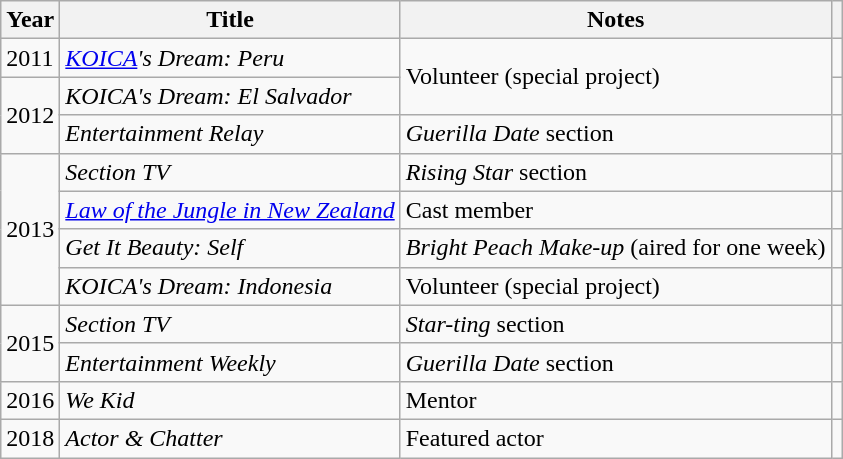<table class="wikitable sortable">
<tr>
<th>Year</th>
<th>Title</th>
<th class="unsortable">Notes</th>
<th></th>
</tr>
<tr>
<td>2011</td>
<td><em><a href='#'>KOICA</a>'s Dream: Peru</em></td>
<td rowspan="2">Volunteer (special project)</td>
<td></td>
</tr>
<tr>
<td rowspan="2">2012</td>
<td><em>KOICA's Dream: El Salvador</em></td>
<td></td>
</tr>
<tr>
<td><em>Entertainment Relay</em></td>
<td><em>Guerilla Date</em> section</td>
<td></td>
</tr>
<tr>
<td rowspan="4">2013</td>
<td><em>Section TV</em></td>
<td><em>Rising Star</em> section</td>
<td></td>
</tr>
<tr>
<td><em><a href='#'>Law of the Jungle in New Zealand</a></em></td>
<td>Cast member</td>
<td></td>
</tr>
<tr>
<td><em>Get It Beauty: Self</em></td>
<td><em>Bright Peach Make-up</em> (aired for one week)</td>
<td></td>
</tr>
<tr>
<td><em>KOICA's Dream: Indonesia</em></td>
<td>Volunteer (special project)</td>
<td></td>
</tr>
<tr>
<td rowspan="2">2015</td>
<td><em>Section TV</em></td>
<td><em>Star-ting</em> section</td>
<td></td>
</tr>
<tr>
<td><em>Entertainment Weekly</em></td>
<td><em>Guerilla Date</em> section</td>
<td></td>
</tr>
<tr>
<td>2016</td>
<td><em>We Kid</em></td>
<td>Mentor</td>
<td></td>
</tr>
<tr>
<td>2018</td>
<td><em>Actor & Chatter</em></td>
<td>Featured actor</td>
<td></td>
</tr>
</table>
